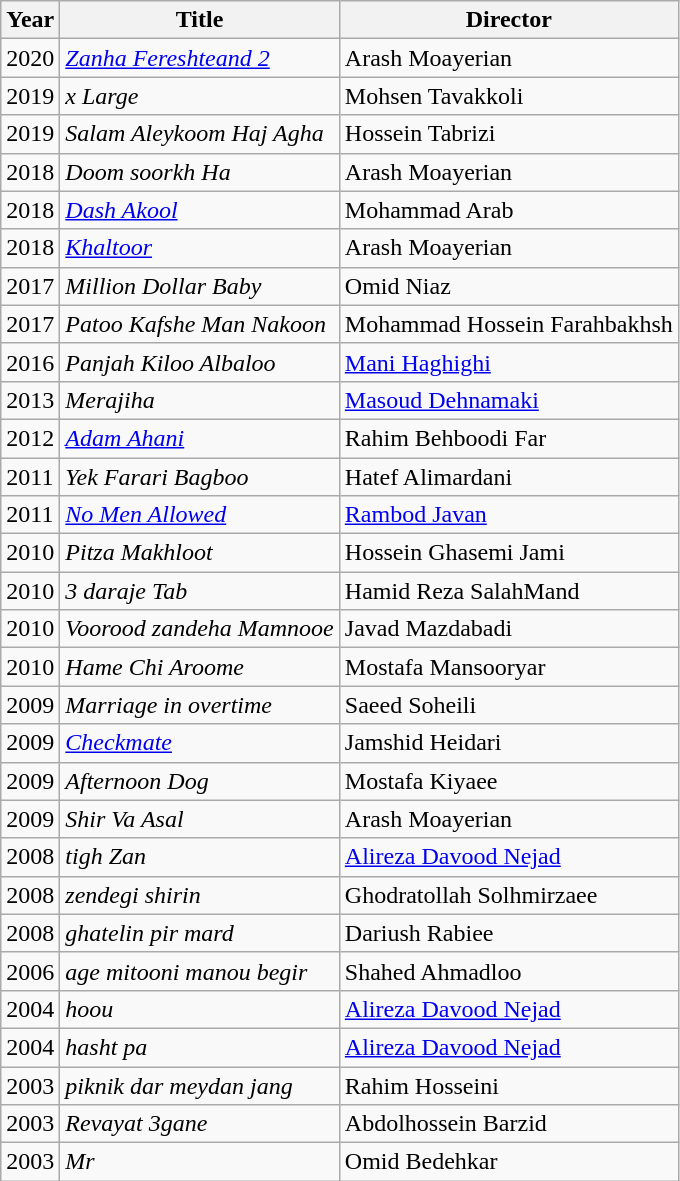<table class="wikitable">
<tr>
<th>Year</th>
<th>Title</th>
<th>Director</th>
</tr>
<tr>
<td>2020</td>
<td><em><a href='#'>Zanha Fereshteand 2</a></em></td>
<td>Arash Moayerian</td>
</tr>
<tr>
<td>2019</td>
<td><em>x Large</em></td>
<td>Mohsen Tavakkoli</td>
</tr>
<tr>
<td>2019</td>
<td><em>Salam Aleykoom Haj Agha</em></td>
<td>Hossein Tabrizi</td>
</tr>
<tr>
<td>2018</td>
<td><em>Doom soorkh Ha</em></td>
<td>Arash Moayerian</td>
</tr>
<tr>
<td>2018</td>
<td><em><a href='#'>Dash Akool</a></em></td>
<td>Mohammad Arab</td>
</tr>
<tr>
<td>2018</td>
<td><em><a href='#'>Khaltoor</a></em></td>
<td>Arash Moayerian</td>
</tr>
<tr>
<td>2017</td>
<td><em>Million Dollar Baby</em></td>
<td>Omid Niaz</td>
</tr>
<tr>
<td>2017</td>
<td><em>Patoo Kafshe Man Nakoon</em></td>
<td>Mohammad Hossein Farahbakhsh</td>
</tr>
<tr>
<td>2016</td>
<td><em>Panjah Kiloo Albaloo</em></td>
<td><a href='#'>Mani Haghighi</a></td>
</tr>
<tr>
<td>2013</td>
<td><em>Merajiha</em></td>
<td><a href='#'>Masoud Dehnamaki</a></td>
</tr>
<tr>
<td>2012</td>
<td><em><a href='#'>Adam Ahani</a></em></td>
<td>Rahim Behboodi Far</td>
</tr>
<tr>
<td>2011</td>
<td><em>Yek Farari Bagboo</em></td>
<td>Hatef Alimardani</td>
</tr>
<tr>
<td>2011</td>
<td><em><a href='#'>No Men Allowed</a></em></td>
<td><a href='#'>Rambod Javan</a></td>
</tr>
<tr>
<td>2010</td>
<td><em>Pitza Makhloot</em></td>
<td>Hossein Ghasemi Jami</td>
</tr>
<tr>
<td>2010</td>
<td><em>3 daraje Tab</em></td>
<td>Hamid Reza SalahMand</td>
</tr>
<tr>
<td>2010</td>
<td><em>Voorood zandeha Mamnooe</em></td>
<td>Javad Mazdabadi</td>
</tr>
<tr>
<td>2010</td>
<td><em>Hame Chi Aroome</em></td>
<td>Mostafa Mansooryar</td>
</tr>
<tr>
<td>2009</td>
<td><em>Marriage in overtime</em></td>
<td>Saeed Soheili</td>
</tr>
<tr>
<td>2009</td>
<td><em><a href='#'>Checkmate</a></em></td>
<td>Jamshid Heidari</td>
</tr>
<tr>
<td>2009</td>
<td><em>Afternoon Dog</em></td>
<td>Mostafa Kiyaee</td>
</tr>
<tr>
<td>2009</td>
<td><em>Shir Va Asal</em></td>
<td>Arash Moayerian</td>
</tr>
<tr>
<td>2008</td>
<td><em>tigh Zan</em></td>
<td><a href='#'>Alireza Davood Nejad</a></td>
</tr>
<tr>
<td>2008</td>
<td><em>zendegi shirin</em></td>
<td>Ghodratollah Solhmirzaee</td>
</tr>
<tr>
<td>2008</td>
<td><em>ghatelin pir mard</em></td>
<td>Dariush Rabiee</td>
</tr>
<tr>
<td>2006</td>
<td><em>age mitooni manou begir</em></td>
<td>Shahed Ahmadloo</td>
</tr>
<tr>
<td>2004</td>
<td><em>hoou</em></td>
<td><a href='#'>Alireza Davood Nejad</a></td>
</tr>
<tr>
<td>2004</td>
<td><em>hasht pa</em></td>
<td><a href='#'>Alireza Davood Nejad</a></td>
</tr>
<tr>
<td>2003</td>
<td><em>piknik dar meydan jang</em></td>
<td>Rahim Hosseini</td>
</tr>
<tr>
<td>2003</td>
<td><em>Revayat 3gane</em></td>
<td>Abdolhossein Barzid</td>
</tr>
<tr>
<td>2003</td>
<td><em>Mr</em></td>
<td>Omid Bedehkar</td>
</tr>
</table>
